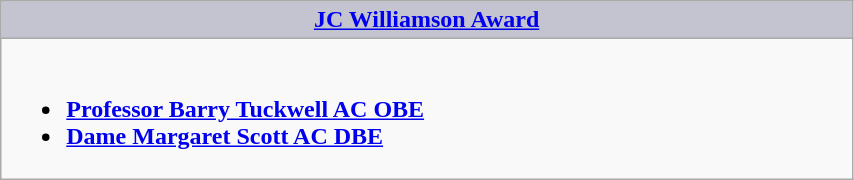<table class=wikitable width="45%" border="1" cellpadding="5" cellspacing="0" align="centre">
<tr>
<th style="background:#C4C3D0;width:50%"><a href='#'>JC Williamson Award</a></th>
</tr>
<tr>
<td valign="top"><br><ul><li><a href='#'><strong>Professor Barry Tuckwell AC OBE</strong></a></li><li><a href='#'><strong>Dame Margaret Scott AC DBE</strong></a></li></ul></td>
</tr>
</table>
